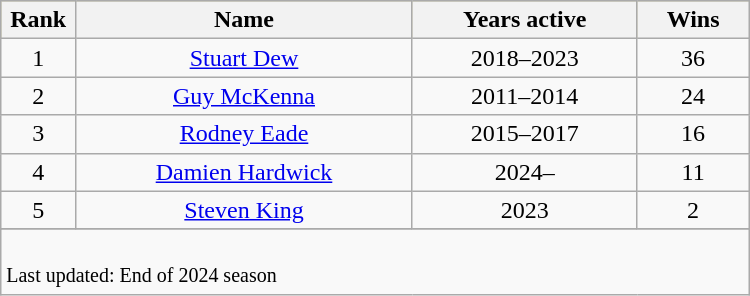<table class="wikitable sortable" style="width:500px;">
<tr style="background:#bdb76b;">
<th width=10%>Rank</th>
<th width=45%>Name</th>
<th width=30%>Years active</th>
<th width=15%>Wins</th>
</tr>
<tr>
<td align=center>1</td>
<td align=center><a href='#'>Stuart Dew</a></td>
<td align=center>2018–2023</td>
<td align=center>36</td>
</tr>
<tr>
<td align=center>2</td>
<td align=center><a href='#'>Guy McKenna</a></td>
<td align=center>2011–2014</td>
<td align=center>24</td>
</tr>
<tr>
<td align=center>3</td>
<td align=center><a href='#'>Rodney Eade</a></td>
<td align=center>2015–2017</td>
<td align=center>16</td>
</tr>
<tr>
<td align=center>4</td>
<td align=center><a href='#'>Damien Hardwick</a></td>
<td align=center>2024–</td>
<td align=center>11</td>
</tr>
<tr>
<td align=center>5</td>
<td align=center><a href='#'>Steven King</a></td>
<td align=center>2023</td>
<td align=center>2</td>
</tr>
<tr>
</tr>
<tr class="sortbottom">
<td colspan=9><br><small>Last updated: End of 2024 season</small></td>
</tr>
</table>
